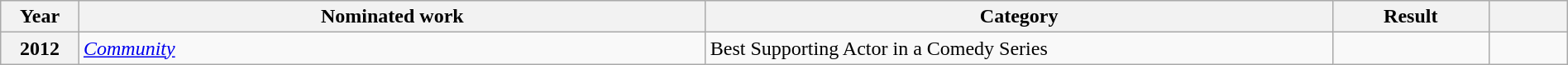<table class="wikitable plainrowheaders" style="width:100%;">
<tr>
<th scope="col" style="width:5%;">Year</th>
<th scope="col" style="width:40%;">Nominated work</th>
<th scope="col" style="width:40%;">Category</th>
<th scope="col" style="width:10%;">Result</th>
<th scope="col" style="width:5%;"></th>
</tr>
<tr>
<th scope="row" style="text-align:center;">2012</th>
<td><em><a href='#'>Community</a></em></td>
<td>Best Supporting Actor in a Comedy Series</td>
<td></td>
<td style="text-align:center;"></td>
</tr>
</table>
